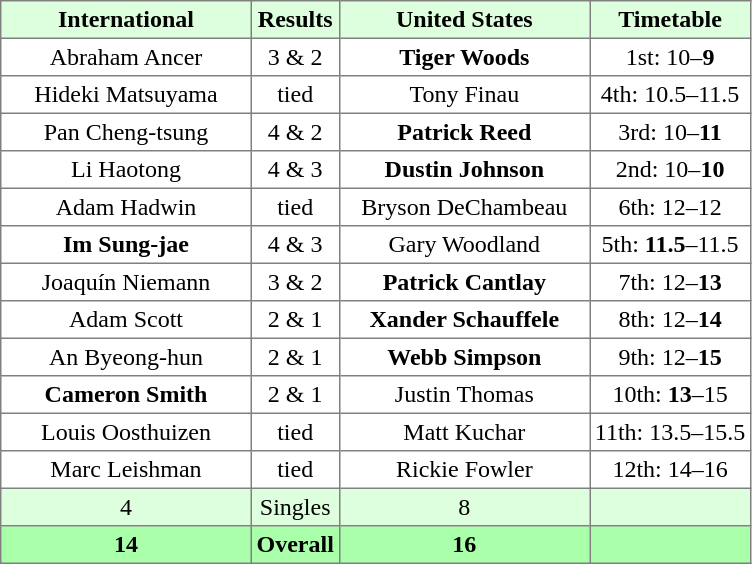<table border="1" cellpadding="3" style="border-collapse:collapse; text-align:center;" class="sortable">
<tr style="background:#ddffdd;">
<th width=160>International</th>
<th>Results</th>
<th width=160>United States</th>
<th>Timetable</th>
</tr>
<tr>
<td>Abraham Ancer</td>
<td>3 & 2</td>
<td><strong>Tiger Woods</strong></td>
<td>1st: 10–<strong>9</strong></td>
</tr>
<tr>
<td>Hideki Matsuyama</td>
<td>tied</td>
<td>Tony Finau</td>
<td>4th: 10.5–11.5</td>
</tr>
<tr>
<td>Pan Cheng-tsung</td>
<td>4 & 2</td>
<td><strong>Patrick Reed</strong></td>
<td>3rd: 10–<strong>11</strong></td>
</tr>
<tr>
<td>Li Haotong</td>
<td>4 & 3</td>
<td><strong>Dustin Johnson</strong></td>
<td>2nd: 10–<strong>10</strong></td>
</tr>
<tr>
<td>Adam Hadwin</td>
<td>tied</td>
<td>Bryson DeChambeau</td>
<td>6th: 12–12</td>
</tr>
<tr>
<td><strong>Im Sung-jae</strong></td>
<td>4 & 3</td>
<td>Gary Woodland</td>
<td>5th: <strong>11.5</strong>–11.5</td>
</tr>
<tr>
<td>Joaquín Niemann</td>
<td>3 & 2</td>
<td><strong>Patrick Cantlay</strong></td>
<td>7th: 12–<strong>13</strong></td>
</tr>
<tr>
<td>Adam Scott</td>
<td>2 & 1</td>
<td><strong>Xander Schauffele</strong></td>
<td>8th: 12–<strong>14</strong></td>
</tr>
<tr>
<td>An Byeong-hun</td>
<td>2 & 1</td>
<td><strong>Webb Simpson</strong></td>
<td>9th: 12–<strong>15</strong></td>
</tr>
<tr>
<td><strong>Cameron Smith</strong></td>
<td>2 & 1</td>
<td>Justin Thomas</td>
<td>10th: <strong>13</strong>–15</td>
</tr>
<tr>
<td>Louis Oosthuizen</td>
<td>tied</td>
<td>Matt Kuchar</td>
<td>11th: 13.5–15.5</td>
</tr>
<tr>
<td>Marc Leishman</td>
<td>tied</td>
<td>Rickie Fowler</td>
<td>12th: 14–16</td>
</tr>
<tr style="background:#ddffdd;">
<td>4</td>
<td>Singles</td>
<td>8</td>
<td></td>
</tr>
<tr style="background:#aaffaa;">
<th>14</th>
<th>Overall</th>
<th>16</th>
<th></th>
</tr>
</table>
